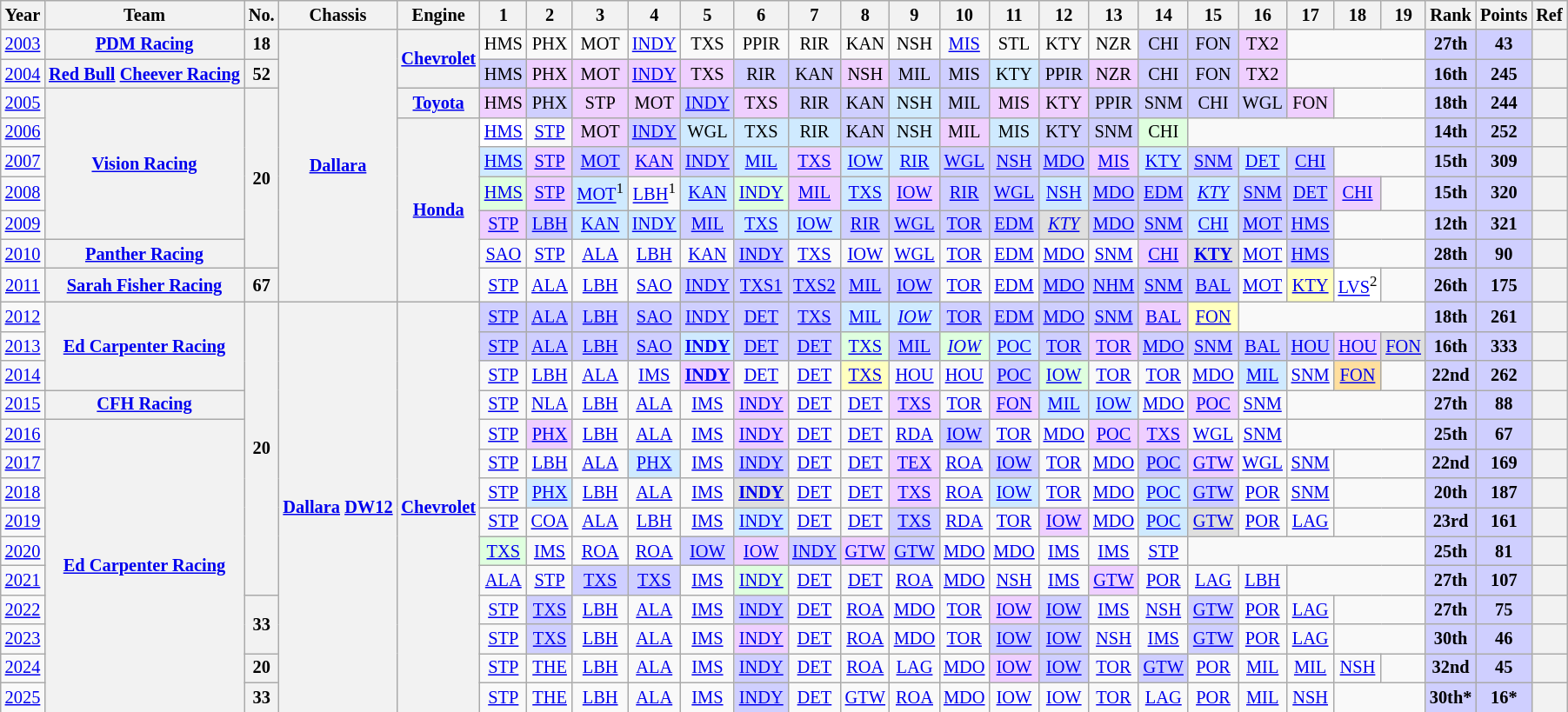<table class="wikitable" style="text-align:center; font-size:85%">
<tr>
<th>Year</th>
<th>Team</th>
<th>No.</th>
<th>Chassis</th>
<th>Engine</th>
<th>1</th>
<th>2</th>
<th>3</th>
<th>4</th>
<th>5</th>
<th>6</th>
<th>7</th>
<th>8</th>
<th>9</th>
<th>10</th>
<th>11</th>
<th>12</th>
<th>13</th>
<th>14</th>
<th>15</th>
<th>16</th>
<th>17</th>
<th>18</th>
<th>19</th>
<th>Rank</th>
<th>Points</th>
<th>Ref</th>
</tr>
<tr>
<td><a href='#'>2003</a></td>
<th nowrap><a href='#'>PDM Racing</a></th>
<th>18</th>
<th rowspan=9><a href='#'>Dallara</a></th>
<th rowspan=2><a href='#'>Chevrolet</a></th>
<td>HMS</td>
<td>PHX</td>
<td>MOT</td>
<td><a href='#'>INDY</a></td>
<td>TXS</td>
<td>PPIR</td>
<td>RIR</td>
<td>KAN</td>
<td>NSH</td>
<td><a href='#'>MIS</a></td>
<td>STL</td>
<td>KTY</td>
<td>NZR</td>
<td style="background:#CFCFFF;">CHI<br></td>
<td style="background:#CFCFFF;">FON<br></td>
<td style="background:#EFCFFF;">TX2<br></td>
<td colspan=3></td>
<th style="background:#CFCFFF;">27th</th>
<th style="background:#CFCFFF;">43</th>
<th></th>
</tr>
<tr>
<td><a href='#'>2004</a></td>
<th nowrap><a href='#'>Red Bull</a> <a href='#'>Cheever Racing</a></th>
<th>52</th>
<td style="background:#CFCFFF;">HMS<br></td>
<td style="background:#EFCFFF;">PHX<br></td>
<td style="background:#EFCFFF;">MOT<br></td>
<td style="background:#EFCFFF;"><a href='#'>INDY</a><br></td>
<td style="background:#EFCFFF;">TXS<br></td>
<td style="background:#CFCFFF;">RIR<br></td>
<td style="background:#CFCFFF;">KAN<br></td>
<td style="background:#EFCFFF;">NSH<br></td>
<td style="background:#CFCFFF;">MIL<br></td>
<td style="background:#CFCFFF;">MIS<br></td>
<td style="background:#CFEAFF;">KTY<br></td>
<td style="background:#CFCFFF;">PPIR<br></td>
<td style="background:#EFCFFF;">NZR<br></td>
<td style="background:#CFCFFF;">CHI<br></td>
<td style="background:#CFCFFF;">FON<br></td>
<td style="background:#EFCFFF;">TX2<br></td>
<td colspan=3></td>
<th style="background:#CFCFFF;">16th</th>
<th style="background:#CFCFFF;">245</th>
<th></th>
</tr>
<tr :'0>
<td><a href='#'>2005</a></td>
<th rowspan=5 nowrap><a href='#'>Vision Racing</a></th>
<th rowspan=6>20</th>
<th><a href='#'>Toyota</a></th>
<td style="background:#EFCFFF;">HMS<br></td>
<td style="background:#CFCFFF;">PHX<br></td>
<td style="background:#EFCFFF;">STP<br></td>
<td style="background:#EFCFFF;">MOT<br></td>
<td style="background:#CFCFFF;"><a href='#'>INDY</a><br></td>
<td style="background:#EFCFFF;">TXS<br></td>
<td style="background:#CFCFFF;">RIR<br></td>
<td style="background:#CFCFFF;">KAN<br></td>
<td style="background:#CFEAFF;">NSH<br></td>
<td style="background:#CFCFFF;">MIL<br></td>
<td style="background:#EFCFFF;">MIS<br></td>
<td style="background:#EFCFFF;">KTY<br></td>
<td style="background:#CFCFFF;">PPIR<br></td>
<td style="background:#CFCFFF;">SNM<br></td>
<td style="background:#CFCFFF;">CHI<br></td>
<td style="background:#CFCFFF;">WGL<br></td>
<td style="background:#EFCFFF;">FON<br></td>
<td colspan=2></td>
<th style="background:#CFCFFF;">18th</th>
<th style="background:#CFCFFF;">244</th>
<th></th>
</tr>
<tr>
<td><a href='#'>2006</a></td>
<th rowspan=6><a href='#'>Honda</a></th>
<td style="background:#ffffff;"><a href='#'>HMS</a><br></td>
<td><a href='#'>STP</a></td>
<td style="background:#EFCFFF;">MOT<br></td>
<td style="background:#CFCFFF;"><a href='#'>INDY</a><br></td>
<td style="background:#CFEAFF;">WGL<br></td>
<td style="background:#CFEAFF;">TXS<br></td>
<td style="background:#CFEAFF;">RIR<br></td>
<td style="background:#CFCFFF;">KAN<br></td>
<td style="background:#CFEAFF;">NSH<br></td>
<td style="background:#EFCFFF;">MIL<br></td>
<td style="background:#CFEAFF;">MIS<br></td>
<td style="background:#CFCFFF;">KTY<br></td>
<td style="background:#CFCFFF;">SNM<br></td>
<td style="background:#DFFFDF;">CHI<br></td>
<td colspan=5></td>
<th style="background:#CFCFFF;">14th</th>
<th style="background:#CFCFFF;">252</th>
<th></th>
</tr>
<tr>
<td><a href='#'>2007</a></td>
<td style="background:#CFEAFF;"><a href='#'>HMS</a><br></td>
<td style="background:#EFCFFF;"><a href='#'>STP</a><br></td>
<td style="background:#CFCFFF;"><a href='#'>MOT</a><br></td>
<td style="background:#EFCFFF;"><a href='#'>KAN</a><br></td>
<td style="background:#CFCFFF;"><a href='#'>INDY</a><br></td>
<td style="background:#CFEAFF;"><a href='#'>MIL</a><br></td>
<td style="background:#EFCFFF;"><a href='#'>TXS</a><br></td>
<td style="background:#CFEAFF;"><a href='#'>IOW</a><br></td>
<td style="background:#CFEAFF;"><a href='#'>RIR</a><br></td>
<td style="background:#CFCFFF;"><a href='#'>WGL</a><br></td>
<td style="background:#CFCFFF;"><a href='#'>NSH</a><br></td>
<td style="background:#CFCFFF;"><a href='#'>MDO</a><br></td>
<td style="background:#EFCFFF;"><a href='#'>MIS</a><br></td>
<td style="background:#CFEAFF;"><a href='#'>KTY</a><br></td>
<td style="background:#CFCFFF;"><a href='#'>SNM</a><br></td>
<td style="background:#CFEAFF;"><a href='#'>DET</a><br></td>
<td style="background:#CFCFFF;"><a href='#'>CHI</a><br></td>
<td colspan=2></td>
<th style="background:#CFCFFF;">15th</th>
<th style="background:#CFCFFF;">309</th>
<th></th>
</tr>
<tr>
<td><a href='#'>2008</a></td>
<td style="background:#DFFFDF;"><a href='#'>HMS</a><br></td>
<td style="background:#EFCFFF;"><a href='#'>STP</a><br></td>
<td style="background:#CFEAFF;"><a href='#'>MOT</a><sup>1</sup><br></td>
<td><a href='#'>LBH</a><sup>1</sup><br></td>
<td style="background:#CFEAFF;"><a href='#'>KAN</a><br></td>
<td style="background:#DFFFDF;"><a href='#'>INDY</a><br></td>
<td style="background:#EFCFFF;"><a href='#'>MIL</a><br></td>
<td style="background:#CFEAFF;"><a href='#'>TXS</a><br></td>
<td style="background:#EFCFFF;"><a href='#'>IOW</a><br></td>
<td style="background:#CFCFFF;"><a href='#'>RIR</a><br></td>
<td style="background:#CFCFFF;"><a href='#'>WGL</a><br></td>
<td style="background:#CFEAFF;"><a href='#'>NSH</a><br></td>
<td style="background:#CFCFFF;"><a href='#'>MDO</a><br></td>
<td style="background:#CFCFFF;"><a href='#'>EDM</a><br></td>
<td style="background:#CFEAFF;"><em><a href='#'>KTY</a></em><br></td>
<td style="background:#CFCFFF;"><a href='#'>SNM</a><br></td>
<td style="background:#CFCFFF;"><a href='#'>DET</a><br></td>
<td style="background:#EFCFFF;"><a href='#'>CHI</a><br></td>
<td></td>
<th style="background:#CFCFFF;">15th</th>
<th style="background:#CFCFFF;">320</th>
<th></th>
</tr>
<tr>
<td><a href='#'>2009</a></td>
<td style="background:#EFCFFF;"><a href='#'>STP</a><br></td>
<td style="background:#CFCFFF;"><a href='#'>LBH</a><br></td>
<td style="background:#CFEAFF;"><a href='#'>KAN</a><br></td>
<td style="background:#CFEAFF;"><a href='#'>INDY</a><br></td>
<td style="background:#CFCFFF;"><a href='#'>MIL</a><br></td>
<td style="background:#CFEAFF;"><a href='#'>TXS</a><br></td>
<td style="background:#CFEAFF;"><a href='#'>IOW</a><br></td>
<td style="background:#CFCFFF;"><a href='#'>RIR</a><br></td>
<td style="background:#CFCFFF;"><a href='#'>WGL</a><br></td>
<td style="background:#CFCFFF;"><a href='#'>TOR</a><br></td>
<td style="background:#CFCFFF;"><a href='#'>EDM</a><br></td>
<td style="background:#DFDFDF;"><em><a href='#'>KTY</a></em><br></td>
<td style="background:#CFCFFF;"><a href='#'>MDO</a><br></td>
<td style="background:#CFCFFF;"><a href='#'>SNM</a><br></td>
<td style="background:#CFEAFF;"><a href='#'>CHI</a><br></td>
<td style="background:#CFCFFF;"><a href='#'>MOT</a><br></td>
<td style="background:#CFCFFF;"><a href='#'>HMS</a><br></td>
<td colspan=2></td>
<th style="background:#CFCFFF;">12th</th>
<th style="background:#CFCFFF;">321</th>
<th></th>
</tr>
<tr>
<td><a href='#'>2010</a></td>
<th nowrap><a href='#'>Panther Racing</a></th>
<td><a href='#'>SAO</a></td>
<td><a href='#'>STP</a></td>
<td><a href='#'>ALA</a></td>
<td><a href='#'>LBH</a></td>
<td><a href='#'>KAN</a></td>
<td style="background:#CFCFFF;"><a href='#'>INDY</a><br></td>
<td><a href='#'>TXS</a></td>
<td><a href='#'>IOW</a></td>
<td><a href='#'>WGL</a></td>
<td><a href='#'>TOR</a></td>
<td><a href='#'>EDM</a></td>
<td><a href='#'>MDO</a></td>
<td><a href='#'>SNM</a></td>
<td style="background:#EFCFFF;"><a href='#'>CHI</a><br></td>
<td style="background:#DFDFDF;"><strong><a href='#'>KTY</a></strong><br></td>
<td><a href='#'>MOT</a></td>
<td style="background:#CFCFFF;"><a href='#'>HMS</a><br></td>
<td colspan=2></td>
<th style="background:#CFCFFF;">28th</th>
<th style="background:#CFCFFF;">90</th>
<th></th>
</tr>
<tr>
<td><a href='#'>2011</a></td>
<th nowrap><a href='#'>Sarah Fisher Racing</a></th>
<th>67</th>
<td><a href='#'>STP</a></td>
<td><a href='#'>ALA</a></td>
<td><a href='#'>LBH</a></td>
<td><a href='#'>SAO</a></td>
<td style="background:#CFCFFF;"><a href='#'>INDY</a><br></td>
<td style="background:#CFCFFF;"><a href='#'>TXS1</a><br></td>
<td style="background:#CFCFFF;"><a href='#'>TXS2</a><br></td>
<td style="background:#CFCFFF;"><a href='#'>MIL</a><br></td>
<td style="background:#CFCFFF;"><a href='#'>IOW</a><br></td>
<td><a href='#'>TOR</a></td>
<td><a href='#'>EDM</a></td>
<td style="background:#CFCFFF;"><a href='#'>MDO</a><br></td>
<td style="background:#CFCFFF;"><a href='#'>NHM</a><br></td>
<td style="background:#CFCFFF;"><a href='#'>SNM</a><br></td>
<td style="background:#CFCFFF;"><a href='#'>BAL</a><br></td>
<td><a href='#'>MOT</a></td>
<td style="background:#FFFFBF;"><a href='#'>KTY</a><br></td>
<td style="background:#FFFFFF;"><a href='#'>LVS</a><sup>2</sup><br></td>
<td></td>
<th style="background:#CFCFFF;">26th</th>
<th style="background:#CFCFFF;">175</th>
<th></th>
</tr>
<tr>
<td><a href='#'>2012</a></td>
<th rowspan=3 nowrap><a href='#'>Ed Carpenter Racing</a></th>
<th rowspan=10>20</th>
<th rowspan=14 nowrap><a href='#'>Dallara</a> <a href='#'>DW12</a></th>
<th rowspan=14><a href='#'>Chevrolet</a></th>
<td style="background:#CFCFFF;"><a href='#'>STP</a><br></td>
<td style="background:#CFCFFF;"><a href='#'>ALA</a><br></td>
<td style="background:#CFCFFF;"><a href='#'>LBH</a><br></td>
<td style="background:#CFCFFF;"><a href='#'>SAO</a><br></td>
<td style="background:#CFCFFF;"><a href='#'>INDY</a><br></td>
<td style="background:#CFCFFF;"><a href='#'>DET</a><br></td>
<td style="background:#CFCFFF;"><a href='#'>TXS</a><br></td>
<td style="background:#CFEAFF;"><a href='#'>MIL</a><br></td>
<td style="background:#CFEAFF;"><em><a href='#'>IOW</a></em><br></td>
<td style="background:#CFCFFF;"><a href='#'>TOR</a><br></td>
<td style="background:#CFCFFF;"><a href='#'>EDM</a><br></td>
<td style="background:#CFCFFF;"><a href='#'>MDO</a><br></td>
<td style="background:#CFCFFF;"><a href='#'>SNM</a><br></td>
<td style="background:#EFCFFF;"><a href='#'>BAL</a><br></td>
<td style="background:#FFFFBF;"><a href='#'>FON</a><br></td>
<td colspan=4></td>
<th style="background:#CFCFFF;">18th</th>
<th style="background:#CFCFFF;">261</th>
<th></th>
</tr>
<tr>
<td><a href='#'>2013</a></td>
<td style="background:#CFCFFF;"><a href='#'>STP</a><br></td>
<td style="background:#CFCFFF;"><a href='#'>ALA</a><br></td>
<td style="background:#CFCFFF;"><a href='#'>LBH</a><br></td>
<td style="background:#CFCFFF;"><a href='#'>SAO</a><br></td>
<td style="background:#CFEAFF;"><strong><a href='#'>INDY</a></strong><br></td>
<td style="background:#CFCFFF;"><a href='#'>DET</a><br></td>
<td style="background:#CFCFFF;"><a href='#'>DET</a><br></td>
<td style="background:#DFFFDF;"><a href='#'>TXS</a><br></td>
<td style="background:#CFCFFF;"><a href='#'>MIL</a><br></td>
<td style="background:#DFFFDF;"><em><a href='#'>IOW</a></em><br></td>
<td style="background:#CFEAFF;"><a href='#'>POC</a><br></td>
<td style="background:#CFCFFF;"><a href='#'>TOR</a><br></td>
<td style="background:#EFCFFF;"><a href='#'>TOR</a><br></td>
<td style="background:#CFCFFF;"><a href='#'>MDO</a><br></td>
<td style="background:#CFCFFF;"><a href='#'>SNM</a><br></td>
<td style="background:#CFCFFF;"><a href='#'>BAL</a><br></td>
<td style="background:#CFCFFF;"><a href='#'>HOU</a><br></td>
<td style="background:#EFCFFF;"><a href='#'>HOU</a><br></td>
<td style="background:#DFDFDF;"><a href='#'>FON</a><br></td>
<th style="background:#CFCFFF;">16th</th>
<th style="background:#CFCFFF;">333</th>
<th></th>
</tr>
<tr>
<td><a href='#'>2014</a></td>
<td><a href='#'>STP</a></td>
<td><a href='#'>LBH</a></td>
<td><a href='#'>ALA</a></td>
<td><a href='#'>IMS</a></td>
<td style="background:#EFCFFF;"><strong><a href='#'>INDY</a></strong><br></td>
<td><a href='#'>DET</a></td>
<td><a href='#'>DET</a></td>
<td style="background:#FFFFBF;"><a href='#'>TXS</a><br></td>
<td><a href='#'>HOU</a></td>
<td><a href='#'>HOU</a></td>
<td style="background:#CFCFFF;"><a href='#'>POC</a><br></td>
<td style="background:#DFFFDF;"><a href='#'>IOW</a><br></td>
<td><a href='#'>TOR</a></td>
<td><a href='#'>TOR</a></td>
<td><a href='#'>MDO</a></td>
<td style="background:#CFEAFF;"><a href='#'>MIL</a><br></td>
<td><a href='#'>SNM</a></td>
<td style="background:#FFDF9F;"><a href='#'>FON</a><br></td>
<td></td>
<th style="background:#CFCFFF;">22nd</th>
<th style="background:#CFCFFF;">262</th>
<th></th>
</tr>
<tr>
<td><a href='#'>2015</a></td>
<th><a href='#'>CFH Racing</a></th>
<td><a href='#'>STP</a></td>
<td><a href='#'>NLA</a></td>
<td><a href='#'>LBH</a></td>
<td><a href='#'>ALA</a></td>
<td><a href='#'>IMS</a></td>
<td style="background:#EFCFFF;"><a href='#'>INDY</a><br></td>
<td><a href='#'>DET</a></td>
<td><a href='#'>DET</a></td>
<td style="background:#EFCFFF;"><a href='#'>TXS</a><br></td>
<td><a href='#'>TOR</a></td>
<td style="background:#EFCFFF;"><a href='#'>FON</a><br></td>
<td style="background:#CFEAFF;"><a href='#'>MIL</a><br></td>
<td style="background:#CFEAFF;"><a href='#'>IOW</a><br></td>
<td><a href='#'>MDO</a></td>
<td style="background:#EFCFFF;"><a href='#'>POC</a><br></td>
<td><a href='#'>SNM</a></td>
<td colspan=3></td>
<th style="background:#CFCFFF;">27th</th>
<th style="background:#CFCFFF;">88</th>
<th></th>
</tr>
<tr>
<td><a href='#'>2016</a></td>
<th rowspan=10><a href='#'>Ed Carpenter Racing</a></th>
<td><a href='#'>STP</a></td>
<td style="background:#EFCFFF;"><a href='#'>PHX</a><br></td>
<td><a href='#'>LBH</a></td>
<td><a href='#'>ALA</a></td>
<td><a href='#'>IMS</a></td>
<td style="background:#EFCFFF;"><a href='#'>INDY</a><br></td>
<td><a href='#'>DET</a></td>
<td><a href='#'>DET</a></td>
<td><a href='#'>RDA</a></td>
<td style="background:#CFCFFF;"><a href='#'>IOW</a><br></td>
<td><a href='#'>TOR</a></td>
<td><a href='#'>MDO</a></td>
<td style="background:#EFCFFF;"><a href='#'>POC</a><br></td>
<td style="background:#EFCFFF;"><a href='#'>TXS</a><br></td>
<td><a href='#'>WGL</a></td>
<td><a href='#'>SNM</a></td>
<td colspan=3></td>
<th style="background:#CFCFFF;">25th</th>
<th style="background:#CFCFFF;">67</th>
<th></th>
</tr>
<tr>
<td><a href='#'>2017</a></td>
<td><a href='#'>STP</a></td>
<td><a href='#'>LBH</a></td>
<td><a href='#'>ALA</a></td>
<td style="background:#CFEAFF;"><a href='#'>PHX</a><br></td>
<td><a href='#'>IMS</a></td>
<td style="background:#CFCFFF;"><a href='#'>INDY</a><br></td>
<td><a href='#'>DET</a></td>
<td><a href='#'>DET</a></td>
<td style="background:#EFCFFF;"><a href='#'>TEX</a><br></td>
<td><a href='#'>ROA</a></td>
<td style="background:#CFCFFF;"><a href='#'>IOW</a><br></td>
<td><a href='#'>TOR</a></td>
<td><a href='#'>MDO</a></td>
<td style="background:#CFCFFF;"><a href='#'>POC</a><br></td>
<td style="background:#EFCFFF;"><a href='#'>GTW</a><br></td>
<td><a href='#'>WGL</a></td>
<td><a href='#'>SNM</a></td>
<td colspan=2></td>
<th style="background:#CFCFFF;">22nd</th>
<th style="background:#CFCFFF;">169</th>
<th></th>
</tr>
<tr>
<td><a href='#'>2018</a></td>
<td><a href='#'>STP</a></td>
<td style="background:#CFEAFF;"><a href='#'>PHX</a><br></td>
<td><a href='#'>LBH</a></td>
<td><a href='#'>ALA</a></td>
<td><a href='#'>IMS</a></td>
<td style="background:#DFDFDF;"><strong><a href='#'>INDY</a></strong><br></td>
<td><a href='#'>DET</a></td>
<td><a href='#'>DET</a></td>
<td style="background:#EFCFFF;"><a href='#'>TXS</a><br></td>
<td><a href='#'>ROA</a></td>
<td style="background:#CFEAFF;"><a href='#'>IOW</a><br></td>
<td><a href='#'>TOR</a></td>
<td><a href='#'>MDO</a></td>
<td style="background:#CFEAFF;"><a href='#'>POC</a><br></td>
<td style="background:#CFCFFF;"><a href='#'>GTW</a><br></td>
<td><a href='#'>POR</a></td>
<td><a href='#'>SNM</a></td>
<td colspan=2></td>
<th style="background:#CFCFFF;">20th</th>
<th style="background:#CFCFFF;">187</th>
<th></th>
</tr>
<tr>
<td><a href='#'>2019</a></td>
<td><a href='#'>STP</a></td>
<td><a href='#'>COA</a></td>
<td><a href='#'>ALA</a></td>
<td><a href='#'>LBH</a></td>
<td><a href='#'>IMS</a></td>
<td style="background:#CFEAFF;"><a href='#'>INDY</a><br></td>
<td><a href='#'>DET</a></td>
<td><a href='#'>DET</a></td>
<td style="background:#CFCFFF;"><a href='#'>TXS</a><br></td>
<td><a href='#'>RDA</a></td>
<td><a href='#'>TOR</a></td>
<td style="background:#EFCFFF;"><a href='#'>IOW</a><br></td>
<td><a href='#'>MDO</a></td>
<td style="background:#CFEAFF;"><a href='#'>POC</a><br></td>
<td style="background:#DFDFDF;"><a href='#'>GTW</a><br></td>
<td><a href='#'>POR</a></td>
<td><a href='#'>LAG</a></td>
<td colspan=2></td>
<th style="background:#CFCFFF;">23rd</th>
<th style="background:#CFCFFF;">161</th>
<th></th>
</tr>
<tr>
<td><a href='#'>2020</a></td>
<td style="background:#DFFFDF;"><a href='#'>TXS</a><br></td>
<td><a href='#'>IMS</a></td>
<td><a href='#'>ROA</a></td>
<td><a href='#'>ROA</a></td>
<td style="background:#CFCFFF;"><a href='#'>IOW</a><br></td>
<td style="background:#EFCFFF;"><a href='#'>IOW</a><br></td>
<td style="background:#CFCFFF;"><a href='#'>INDY</a><br></td>
<td style="background:#EFCFFF;"><a href='#'>GTW</a><br></td>
<td style="background:#CFCFFF;"><a href='#'>GTW</a><br></td>
<td><a href='#'>MDO</a></td>
<td><a href='#'>MDO</a></td>
<td><a href='#'>IMS</a></td>
<td><a href='#'>IMS</a></td>
<td><a href='#'>STP</a></td>
<td colspan=5></td>
<th style="background:#CFCFFF;">25th</th>
<th style="background:#CFCFFF;">81</th>
<th></th>
</tr>
<tr>
<td><a href='#'>2021</a></td>
<td><a href='#'>ALA</a></td>
<td><a href='#'>STP</a></td>
<td style="background:#CFCFFF;"><a href='#'>TXS</a><br></td>
<td style="background:#CFCFFF;"><a href='#'>TXS</a><br></td>
<td><a href='#'>IMS</a></td>
<td style="background:#DFFFDF;"><a href='#'>INDY</a><br></td>
<td><a href='#'>DET</a></td>
<td><a href='#'>DET</a></td>
<td><a href='#'>ROA</a></td>
<td><a href='#'>MDO</a></td>
<td><a href='#'>NSH</a></td>
<td><a href='#'>IMS</a></td>
<td style="background:#EFCFFF;"><a href='#'>GTW</a><br></td>
<td><a href='#'>POR</a></td>
<td><a href='#'>LAG</a></td>
<td><a href='#'>LBH</a></td>
<td colspan=3></td>
<th style="background:#CFCFFF;">27th</th>
<th style="background:#CFCFFF;">107</th>
<th></th>
</tr>
<tr>
<td><a href='#'>2022</a></td>
<th rowspan=2>33</th>
<td><a href='#'>STP</a></td>
<td style="background:#CFCFFF;"><a href='#'>TXS</a><br></td>
<td><a href='#'>LBH</a></td>
<td><a href='#'>ALA</a></td>
<td><a href='#'>IMS</a></td>
<td style="background:#CFCFFF;"><a href='#'>INDY</a><br></td>
<td><a href='#'>DET</a></td>
<td><a href='#'>ROA</a></td>
<td><a href='#'>MDO</a></td>
<td><a href='#'>TOR</a></td>
<td style="background:#EFCFFF;"><a href='#'>IOW</a><br></td>
<td style="background:#CFCFFF;"><a href='#'>IOW</a><br></td>
<td><a href='#'>IMS</a></td>
<td><a href='#'>NSH</a></td>
<td style="background:#CFCFFF;"><a href='#'>GTW</a><br></td>
<td><a href='#'>POR</a></td>
<td><a href='#'>LAG</a></td>
<td colspan=2></td>
<th style="background:#CFCFFF;">27th</th>
<th style="background:#CFCFFF;">75</th>
<th></th>
</tr>
<tr>
<td><a href='#'>2023</a></td>
<td><a href='#'>STP</a></td>
<td style="background:#CFCFFF;"><a href='#'>TXS</a><br></td>
<td><a href='#'>LBH</a></td>
<td><a href='#'>ALA</a></td>
<td><a href='#'>IMS</a></td>
<td style="background:#EFCFFF;"><a href='#'>INDY</a><br></td>
<td><a href='#'>DET</a></td>
<td><a href='#'>ROA</a></td>
<td><a href='#'>MDO</a></td>
<td><a href='#'>TOR</a></td>
<td style="background:#CFCFFF;"><a href='#'>IOW</a><br></td>
<td style="background:#CFCFFF;"><a href='#'>IOW</a><br></td>
<td><a href='#'>NSH</a></td>
<td><a href='#'>IMS</a></td>
<td style="background:#CFCFFF;"><a href='#'>GTW</a><br></td>
<td><a href='#'>POR</a></td>
<td><a href='#'>LAG</a></td>
<td colspan=2></td>
<th style="background:#CFCFFF;">30th</th>
<th style="background:#CFCFFF;">46</th>
<th></th>
</tr>
<tr>
<td><a href='#'>2024</a></td>
<th>20</th>
<td><a href='#'>STP</a></td>
<td><a href='#'>THE</a></td>
<td><a href='#'>LBH</a></td>
<td><a href='#'>ALA</a></td>
<td><a href='#'>IMS</a></td>
<td style="background:#CFCFFF;"><a href='#'>INDY</a><br></td>
<td><a href='#'>DET</a></td>
<td><a href='#'>ROA</a></td>
<td><a href='#'>LAG</a></td>
<td><a href='#'>MDO</a></td>
<td style="background:#EFCFFF;"><a href='#'>IOW</a><br></td>
<td style="background:#CFCFFF;"><a href='#'>IOW</a><br></td>
<td><a href='#'>TOR</a></td>
<td style="background:#CFCFFF;"><a href='#'>GTW</a><br></td>
<td><a href='#'>POR</a></td>
<td><a href='#'>MIL</a></td>
<td><a href='#'>MIL</a></td>
<td><a href='#'>NSH</a></td>
<td></td>
<th style="background:#CFCFFF;">32nd</th>
<th style="background:#CFCFFF;">45</th>
<th></th>
</tr>
<tr>
<td><a href='#'>2025</a></td>
<th>33</th>
<td><a href='#'>STP</a></td>
<td><a href='#'>THE</a></td>
<td><a href='#'>LBH</a></td>
<td><a href='#'>ALA</a></td>
<td><a href='#'>IMS</a></td>
<td style="background:#CFCFFF;"><a href='#'>INDY</a><br></td>
<td><a href='#'>DET</a></td>
<td><a href='#'>GTW</a></td>
<td><a href='#'>ROA</a></td>
<td><a href='#'>MDO</a></td>
<td><a href='#'>IOW</a></td>
<td><a href='#'>IOW</a></td>
<td><a href='#'>TOR</a></td>
<td><a href='#'>LAG</a></td>
<td><a href='#'>POR</a></td>
<td><a href='#'>MIL</a></td>
<td><a href='#'>NSH</a></td>
<td colspan=2></td>
<th style="background:#CFCFFF;">30th*</th>
<th style="background:#CFCFFF;">16*</th>
<th></th>
</tr>
</table>
